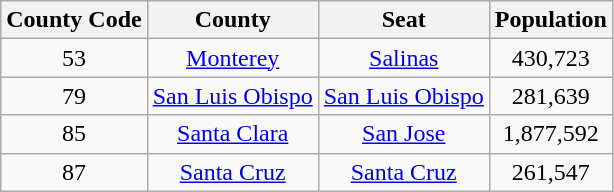<table class="wikitable sortable" style="text-align:center;">
<tr>
<th> County Code</th>
<th>County</th>
<th>Seat</th>
<th>Population</th>
</tr>
<tr>
<td>53</td>
<td><a href='#'>Monterey</a></td>
<td><a href='#'>Salinas</a></td>
<td>430,723</td>
</tr>
<tr>
<td>79</td>
<td><a href='#'>San Luis Obispo</a></td>
<td><a href='#'>San Luis Obispo</a></td>
<td>281,639</td>
</tr>
<tr>
<td>85</td>
<td><a href='#'>Santa Clara</a></td>
<td><a href='#'>San Jose</a></td>
<td>1,877,592</td>
</tr>
<tr>
<td>87</td>
<td><a href='#'>Santa Cruz</a></td>
<td><a href='#'>Santa Cruz</a></td>
<td>261,547</td>
</tr>
</table>
